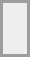<table align="center" border="0" cellpadding="4" cellspacing="4" style="border: 2px solid #9d9d9d;background-color:#eeeeee" valign="midlle">
<tr>
<td><br><div></div></td>
</tr>
</table>
